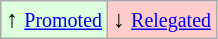<table class="wikitable" align="center">
<tr>
<td style="background:#ddffdd">↑ <small><a href='#'>Promoted</a></small></td>
<td style="background:#ffcccc">↓ <small><a href='#'>Relegated</a></small></td>
</tr>
</table>
